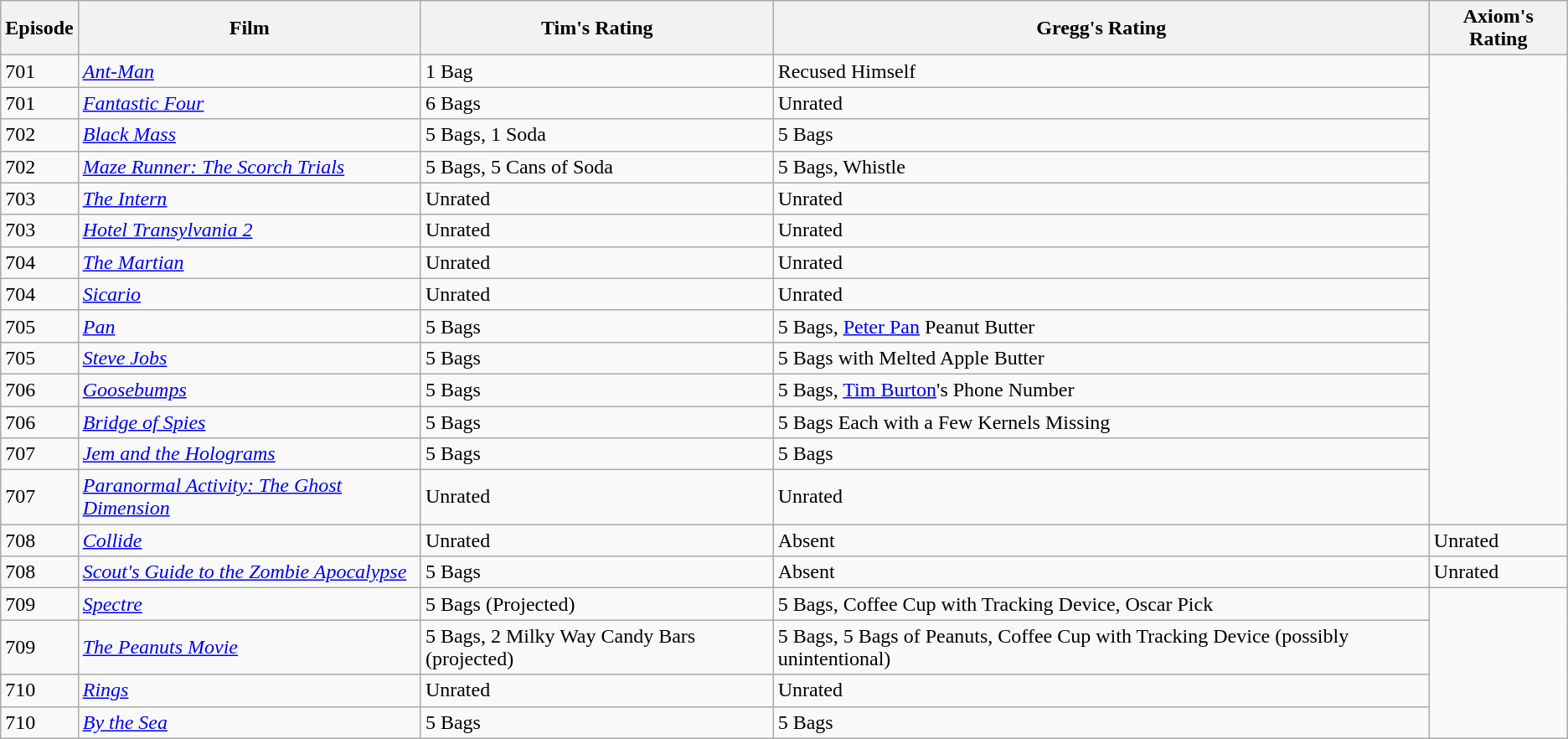<table class="wikitable">
<tr>
<th>Episode</th>
<th>Film</th>
<th>Tim's Rating</th>
<th>Gregg's Rating</th>
<th>Axiom's Rating</th>
</tr>
<tr>
<td>701</td>
<td><em><a href='#'>Ant-Man</a></em></td>
<td>1 Bag</td>
<td>Recused Himself</td>
</tr>
<tr>
<td>701</td>
<td><em><a href='#'>Fantastic Four</a></em></td>
<td>6 Bags</td>
<td>Unrated</td>
</tr>
<tr>
<td>702</td>
<td><em><a href='#'>Black Mass</a></em></td>
<td>5 Bags, 1 Soda</td>
<td>5 Bags</td>
</tr>
<tr>
<td>702</td>
<td><em><a href='#'>Maze Runner: The Scorch Trials</a></em></td>
<td>5 Bags, 5 Cans of Soda</td>
<td>5 Bags, Whistle</td>
</tr>
<tr>
<td>703</td>
<td><em><a href='#'>The Intern</a></em></td>
<td>Unrated</td>
<td>Unrated</td>
</tr>
<tr>
<td>703</td>
<td><em><a href='#'>Hotel Transylvania 2</a></em></td>
<td>Unrated</td>
<td>Unrated</td>
</tr>
<tr>
<td>704</td>
<td><em><a href='#'>The Martian</a></em></td>
<td>Unrated</td>
<td>Unrated</td>
</tr>
<tr>
<td>704</td>
<td><em><a href='#'>Sicario</a></em></td>
<td>Unrated</td>
<td>Unrated</td>
</tr>
<tr>
<td>705</td>
<td><em><a href='#'>Pan</a></em></td>
<td>5 Bags</td>
<td>5 Bags, <a href='#'>Peter Pan</a> Peanut Butter</td>
</tr>
<tr>
<td>705</td>
<td><em><a href='#'>Steve Jobs</a></em></td>
<td>5 Bags</td>
<td>5 Bags with Melted Apple Butter</td>
</tr>
<tr>
<td>706</td>
<td><em><a href='#'>Goosebumps</a></em></td>
<td>5 Bags</td>
<td>5 Bags, <a href='#'>Tim Burton</a>'s Phone Number</td>
</tr>
<tr>
<td>706</td>
<td><em><a href='#'>Bridge of Spies</a></em></td>
<td>5 Bags</td>
<td>5 Bags Each with a Few Kernels Missing</td>
</tr>
<tr>
<td>707</td>
<td><em><a href='#'>Jem and the Holograms</a></em></td>
<td>5 Bags</td>
<td>5 Bags</td>
</tr>
<tr>
<td>707</td>
<td><em><a href='#'>Paranormal Activity: The Ghost Dimension</a></em></td>
<td>Unrated</td>
<td>Unrated</td>
</tr>
<tr>
<td>708</td>
<td><em><a href='#'>Collide</a></em></td>
<td>Unrated</td>
<td>Absent</td>
<td>Unrated</td>
</tr>
<tr>
<td>708</td>
<td><em><a href='#'>Scout's Guide to the Zombie Apocalypse</a></em></td>
<td>5 Bags</td>
<td>Absent</td>
<td>Unrated</td>
</tr>
<tr>
<td>709</td>
<td><em><a href='#'>Spectre</a></em></td>
<td>5 Bags (Projected)</td>
<td>5 Bags, Coffee Cup with Tracking Device, Oscar Pick</td>
</tr>
<tr>
<td>709</td>
<td><em><a href='#'>The Peanuts Movie</a></em></td>
<td>5 Bags, 2 Milky Way Candy Bars (projected)</td>
<td>5 Bags, 5 Bags of Peanuts, Coffee Cup with Tracking Device (possibly unintentional)</td>
</tr>
<tr>
<td>710</td>
<td><em><a href='#'>Rings</a></em></td>
<td>Unrated</td>
<td>Unrated</td>
</tr>
<tr>
<td>710</td>
<td><em><a href='#'>By the Sea</a></em></td>
<td>5 Bags</td>
<td>5 Bags</td>
</tr>
</table>
